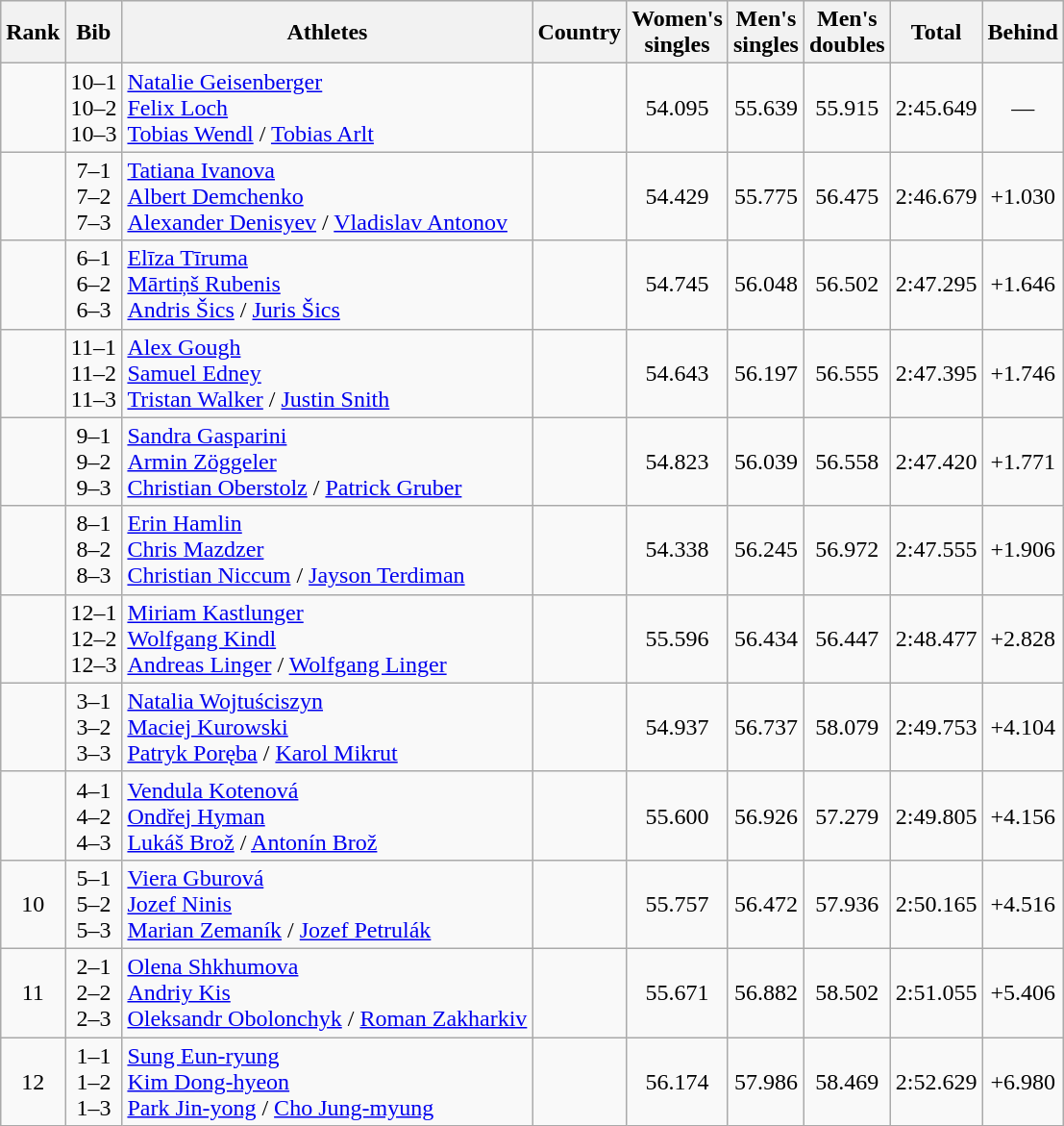<table class="wikitable sortable" style="text-align:center">
<tr bgcolor=efefef>
<th>Rank</th>
<th>Bib</th>
<th>Athletes</th>
<th>Country</th>
<th>Women's <br> singles</th>
<th>Men's <br> singles</th>
<th>Men's <br> doubles</th>
<th>Total</th>
<th>Behind</th>
</tr>
<tr>
<td></td>
<td>10–1 <br> 10–2 <br> 10–3</td>
<td align=left><a href='#'>Natalie Geisenberger</a><br><a href='#'>Felix Loch</a><br><a href='#'>Tobias Wendl</a> / <a href='#'>Tobias Arlt</a></td>
<td align=left></td>
<td>54.095</td>
<td>55.639</td>
<td>55.915</td>
<td>2:45.649</td>
<td>—</td>
</tr>
<tr>
<td></td>
<td>7–1 <br> 7–2 <br> 7–3</td>
<td align=left><a href='#'>Tatiana Ivanova</a><br><a href='#'>Albert Demchenko</a><br><a href='#'>Alexander Denisyev</a> / <a href='#'>Vladislav Antonov</a></td>
<td align=left></td>
<td>54.429</td>
<td>55.775</td>
<td>56.475</td>
<td>2:46.679</td>
<td>+1.030</td>
</tr>
<tr>
<td></td>
<td>6–1 <br> 6–2 <br> 6–3</td>
<td align=left><a href='#'>Elīza Tīruma</a><br><a href='#'>Mārtiņš Rubenis</a><br><a href='#'>Andris Šics</a> / <a href='#'>Juris Šics</a></td>
<td align=left></td>
<td>54.745</td>
<td>56.048</td>
<td>56.502</td>
<td>2:47.295</td>
<td>+1.646</td>
</tr>
<tr>
<td></td>
<td>11–1 <br> 11–2 <br> 11–3</td>
<td align=left><a href='#'>Alex Gough</a><br><a href='#'>Samuel Edney</a><br><a href='#'>Tristan Walker</a> / <a href='#'>Justin Snith</a></td>
<td align=left></td>
<td>54.643</td>
<td>56.197</td>
<td>56.555</td>
<td>2:47.395</td>
<td>+1.746</td>
</tr>
<tr>
<td></td>
<td>9–1 <br> 9–2 <br> 9–3</td>
<td align=left><a href='#'>Sandra Gasparini</a><br><a href='#'>Armin Zöggeler</a><br><a href='#'>Christian Oberstolz</a> / <a href='#'>Patrick Gruber</a></td>
<td align=left></td>
<td>54.823</td>
<td>56.039</td>
<td>56.558</td>
<td>2:47.420</td>
<td>+1.771</td>
</tr>
<tr>
<td></td>
<td>8–1 <br> 8–2 <br> 8–3</td>
<td align=left><a href='#'>Erin Hamlin</a><br><a href='#'>Chris Mazdzer</a><br><a href='#'>Christian Niccum</a> / <a href='#'>Jayson Terdiman</a></td>
<td align=left></td>
<td>54.338</td>
<td>56.245</td>
<td>56.972</td>
<td>2:47.555</td>
<td>+1.906</td>
</tr>
<tr>
<td></td>
<td>12–1 <br> 12–2 <br> 12–3</td>
<td align=left><a href='#'>Miriam Kastlunger</a><br><a href='#'>Wolfgang Kindl</a><br><a href='#'>Andreas Linger</a> / <a href='#'>Wolfgang Linger</a></td>
<td align=left></td>
<td>55.596</td>
<td>56.434</td>
<td>56.447</td>
<td>2:48.477</td>
<td>+2.828</td>
</tr>
<tr>
<td></td>
<td>3–1 <br> 3–2 <br> 3–3</td>
<td align=left><a href='#'>Natalia Wojtuściszyn</a><br><a href='#'>Maciej Kurowski</a><br><a href='#'>Patryk Poręba</a> / <a href='#'>Karol Mikrut</a></td>
<td align=left></td>
<td>54.937</td>
<td>56.737</td>
<td>58.079</td>
<td>2:49.753</td>
<td>+4.104</td>
</tr>
<tr>
<td></td>
<td>4–1 <br> 4–2 <br> 4–3</td>
<td align=left><a href='#'>Vendula Kotenová</a><br><a href='#'>Ondřej Hyman</a><br><a href='#'>Lukáš Brož</a> / <a href='#'>Antonín Brož</a></td>
<td align=left></td>
<td>55.600</td>
<td>56.926</td>
<td>57.279</td>
<td>2:49.805</td>
<td>+4.156</td>
</tr>
<tr>
<td>10</td>
<td>5–1 <br> 5–2 <br> 5–3</td>
<td align=left><a href='#'>Viera Gburová</a><br><a href='#'>Jozef Ninis</a><br><a href='#'>Marian Zemaník</a> / <a href='#'>Jozef Petrulák</a></td>
<td align=left></td>
<td>55.757</td>
<td>56.472</td>
<td>57.936</td>
<td>2:50.165</td>
<td>+4.516</td>
</tr>
<tr>
<td>11</td>
<td>2–1 <br> 2–2 <br> 2–3</td>
<td align=left><a href='#'>Olena Shkhumova</a><br><a href='#'>Andriy Kis</a><br><a href='#'>Oleksandr Obolonchyk</a> / <a href='#'>Roman Zakharkiv</a></td>
<td align=left></td>
<td>55.671</td>
<td>56.882</td>
<td>58.502</td>
<td>2:51.055</td>
<td>+5.406</td>
</tr>
<tr>
<td>12</td>
<td>1–1 <br> 1–2 <br> 1–3</td>
<td align=left><a href='#'>Sung Eun-ryung</a> <br> <a href='#'>Kim Dong-hyeon</a> <br> <a href='#'>Park Jin-yong</a> / <a href='#'>Cho Jung-myung</a></td>
<td align=left></td>
<td>56.174</td>
<td>57.986</td>
<td>58.469</td>
<td>2:52.629</td>
<td>+6.980</td>
</tr>
</table>
